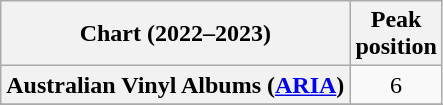<table class="wikitable sortable plainrowheaders">
<tr>
<th scope="col">Chart (2022–2023)</th>
<th scope="col">Peak<br>position</th>
</tr>
<tr>
<th scope="row">Australian Vinyl Albums (<a href='#'>ARIA</a>)</th>
<td style="text-align:center;">6</td>
</tr>
<tr>
</tr>
<tr>
</tr>
</table>
